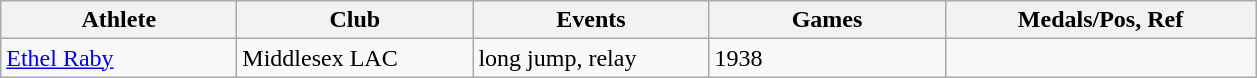<table class="wikitable">
<tr>
<th width=150>Athlete</th>
<th width=150>Club</th>
<th width=150>Events</th>
<th width=150>Games</th>
<th width=200>Medals/Pos, Ref</th>
</tr>
<tr>
<td><a href='#'>Ethel Raby</a></td>
<td>Middlesex LAC</td>
<td>long jump, relay</td>
<td>1938</td>
<td></td>
</tr>
</table>
